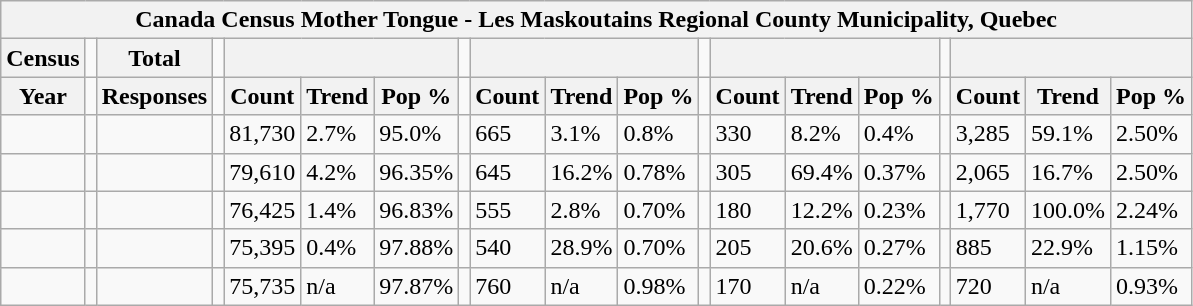<table class="wikitable">
<tr>
<th colspan="19">Canada Census Mother Tongue - Les Maskoutains Regional County Municipality, Quebec</th>
</tr>
<tr>
<th>Census</th>
<td></td>
<th>Total</th>
<td colspan="1"></td>
<th colspan="3"></th>
<td colspan="1"></td>
<th colspan="3"></th>
<td colspan="1"></td>
<th colspan="3"></th>
<td colspan="1"></td>
<th colspan="3"></th>
</tr>
<tr>
<th>Year</th>
<td></td>
<th>Responses</th>
<td></td>
<th>Count</th>
<th>Trend</th>
<th>Pop %</th>
<td></td>
<th>Count</th>
<th>Trend</th>
<th>Pop %</th>
<td></td>
<th>Count</th>
<th>Trend</th>
<th>Pop %</th>
<td></td>
<th>Count</th>
<th>Trend</th>
<th>Pop %</th>
</tr>
<tr>
<td></td>
<td></td>
<td></td>
<td></td>
<td>81,730</td>
<td> 2.7%</td>
<td>95.0%</td>
<td></td>
<td>665</td>
<td> 3.1%</td>
<td>0.8%</td>
<td></td>
<td>330</td>
<td> 8.2%</td>
<td>0.4%</td>
<td></td>
<td>3,285</td>
<td> 59.1%</td>
<td>2.50%</td>
</tr>
<tr>
<td></td>
<td></td>
<td></td>
<td></td>
<td>79,610</td>
<td> 4.2%</td>
<td>96.35%</td>
<td></td>
<td>645</td>
<td> 16.2%</td>
<td>0.78%</td>
<td></td>
<td>305</td>
<td> 69.4%</td>
<td>0.37%</td>
<td></td>
<td>2,065</td>
<td> 16.7%</td>
<td>2.50%</td>
</tr>
<tr>
<td></td>
<td></td>
<td></td>
<td></td>
<td>76,425</td>
<td> 1.4%</td>
<td>96.83%</td>
<td></td>
<td>555</td>
<td> 2.8%</td>
<td>0.70%</td>
<td></td>
<td>180</td>
<td> 12.2%</td>
<td>0.23%</td>
<td></td>
<td>1,770</td>
<td> 100.0%</td>
<td>2.24%</td>
</tr>
<tr>
<td></td>
<td></td>
<td></td>
<td></td>
<td>75,395</td>
<td> 0.4%</td>
<td>97.88%</td>
<td></td>
<td>540</td>
<td> 28.9%</td>
<td>0.70%</td>
<td></td>
<td>205</td>
<td> 20.6%</td>
<td>0.27%</td>
<td></td>
<td>885</td>
<td> 22.9%</td>
<td>1.15%</td>
</tr>
<tr>
<td></td>
<td></td>
<td></td>
<td></td>
<td>75,735</td>
<td>n/a</td>
<td>97.87%</td>
<td></td>
<td>760</td>
<td>n/a</td>
<td>0.98%</td>
<td></td>
<td>170</td>
<td>n/a</td>
<td>0.22%</td>
<td></td>
<td>720</td>
<td>n/a</td>
<td>0.93%</td>
</tr>
</table>
